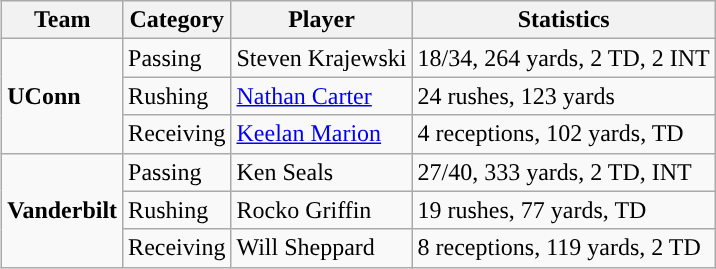<table class="wikitable" style="float: right;">
<tr>
<th>Team</th>
<th>Category</th>
<th>Player</th>
<th>Statistics</th>
</tr>
<tr>
<td rowspan=3><strong>UConn</strong></td>
<td>Passing</td>
<td>Steven Krajewski</td>
<td>18/34, 264 yards, 2 TD, 2 INT</td>
</tr>
<tr>
<td>Rushing</td>
<td><a href='#'>Nathan Carter</a></td>
<td>24 rushes, 123 yards</td>
</tr>
<tr>
<td>Receiving</td>
<td><a href='#'>Keelan Marion</a></td>
<td>4 receptions, 102 yards, TD</td>
</tr>
<tr>
<td rowspan=3><strong>Vanderbilt</strong></td>
<td>Passing</td>
<td>Ken Seals</td>
<td>27/40, 333 yards, 2 TD, INT</td>
</tr>
<tr>
<td>Rushing</td>
<td>Rocko Griffin</td>
<td>19 rushes, 77 yards, TD</td>
</tr>
<tr>
<td>Receiving</td>
<td>Will Sheppard</td>
<td>8 receptions, 119 yards, 2 TD</td>
</tr>
</table>
